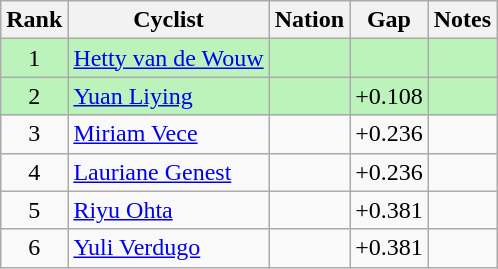<table class="wikitable" style="text-align:center">
<tr>
<th>Rank</th>
<th>Cyclist</th>
<th>Nation</th>
<th>Gap</th>
<th>Notes</th>
</tr>
<tr bgcolor=#bbf3bb>
<td>1</td>
<td align=left><a href='#'>Hetty van de Wouw</a></td>
<td align=left></td>
<td></td>
<td></td>
</tr>
<tr bgcolor=#bbf3bb>
<td>2</td>
<td align=left><a href='#'>Yuan Liying</a></td>
<td align=left></td>
<td>+0.108</td>
<td></td>
</tr>
<tr>
<td>3</td>
<td align=left><a href='#'>Miriam Vece</a></td>
<td align=left></td>
<td>+0.236</td>
<td></td>
</tr>
<tr>
<td>4</td>
<td align=left><a href='#'>Lauriane Genest</a></td>
<td align=left></td>
<td>+0.236</td>
<td></td>
</tr>
<tr>
<td>5</td>
<td align=left><a href='#'>Riyu Ohta</a></td>
<td align=left></td>
<td>+0.381</td>
<td></td>
</tr>
<tr>
<td>6</td>
<td align=left><a href='#'>Yuli Verdugo</a></td>
<td align=left></td>
<td>+0.381</td>
<td></td>
</tr>
</table>
